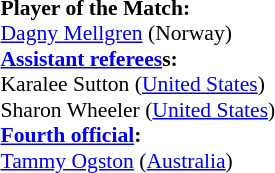<table style="width:100%; font-size:90%;">
<tr>
<td><br><strong>Player of the Match:</strong>
<br> <a href='#'>Dagny Mellgren</a> (Norway)<br><strong><a href='#'>Assistant referees</a>s:</strong>
<br> Karalee Sutton (<a href='#'>United States</a>)
<br> Sharon Wheeler (<a href='#'>United States</a>)
<br><strong><a href='#'>Fourth official</a>:</strong>
<br> <a href='#'>Tammy Ogston</a> (<a href='#'>Australia</a>)</td>
</tr>
</table>
